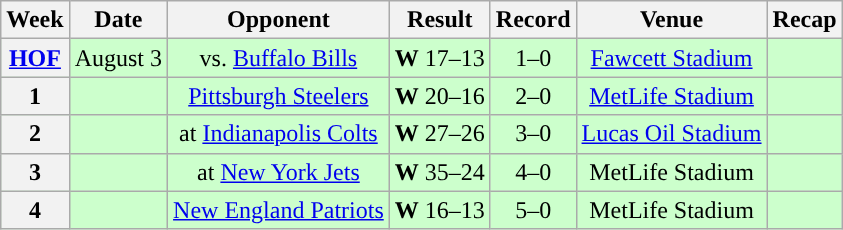<table class="wikitable" style="text-align:center">
<tr>
<th>Week</th>
<th>Date</th>
<th>Opponent</th>
<th>Result</th>
<th>Record</th>
<th>Venue</th>
<th>Recap</th>
</tr>
<tr style="background:#cfc">
<th><a href='#'>HOF</a></th>
<td>August 3</td>
<td>vs. <a href='#'>Buffalo Bills</a></td>
<td><strong>W</strong> 17–13</td>
<td>1–0</td>
<td><a href='#'>Fawcett Stadium</a> </td>
<td></td>
</tr>
<tr style="background:#cfc">
<th>1</th>
<td></td>
<td><a href='#'>Pittsburgh Steelers</a></td>
<td><strong>W</strong> 20–16</td>
<td>2–0</td>
<td><a href='#'>MetLife Stadium</a></td>
<td></td>
</tr>
<tr style="background:#cfc">
<th>2</th>
<td></td>
<td>at <a href='#'>Indianapolis Colts</a></td>
<td><strong>W</strong> 27–26</td>
<td>3–0</td>
<td><a href='#'>Lucas Oil Stadium</a></td>
<td></td>
</tr>
<tr style="background:#cfc">
<th>3</th>
<td></td>
<td>at <a href='#'>New York Jets</a></td>
<td><strong>W</strong> 35–24</td>
<td>4–0</td>
<td>MetLife Stadium</td>
<td></td>
</tr>
<tr style="background:#cfc">
<th>4</th>
<td></td>
<td><a href='#'>New England Patriots</a></td>
<td><strong>W</strong> 16–13</td>
<td>5–0</td>
<td>MetLife Stadium</td>
<td></td>
</tr>
</table>
